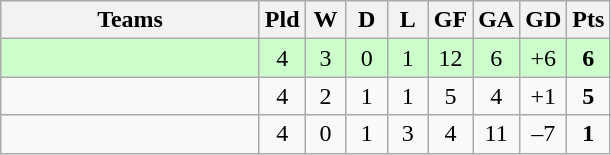<table class="wikitable" style="text-align: center;">
<tr>
<th width=165>Teams</th>
<th width=20>Pld</th>
<th width=20>W</th>
<th width=20>D</th>
<th width=20>L</th>
<th width=20>GF</th>
<th width=20>GA</th>
<th width=20>GD</th>
<th width=20>Pts</th>
</tr>
<tr align=center style="background:#ccffcc;">
<td style="text-align:left;"></td>
<td>4</td>
<td>3</td>
<td>0</td>
<td>1</td>
<td>12</td>
<td>6</td>
<td>+6</td>
<td><strong>6</strong></td>
</tr>
<tr align=center>
<td style="text-align:left;"></td>
<td>4</td>
<td>2</td>
<td>1</td>
<td>1</td>
<td>5</td>
<td>4</td>
<td>+1</td>
<td><strong>5</strong></td>
</tr>
<tr align=center>
<td style="text-align:left;"></td>
<td>4</td>
<td>0</td>
<td>1</td>
<td>3</td>
<td>4</td>
<td>11</td>
<td>–7</td>
<td><strong>1</strong></td>
</tr>
</table>
